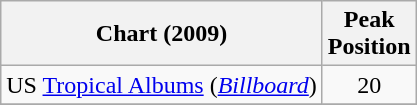<table class="wikitable plainrowheaders" style="text-align:center;">
<tr>
<th scope="col">Chart (2009)</th>
<th scope="col">Peak <br> Position</th>
</tr>
<tr>
<td>US <a href='#'>Tropical Albums</a> (<em><a href='#'>Billboard</a></em>)</td>
<td style="text-align:center;">20</td>
</tr>
<tr>
</tr>
</table>
